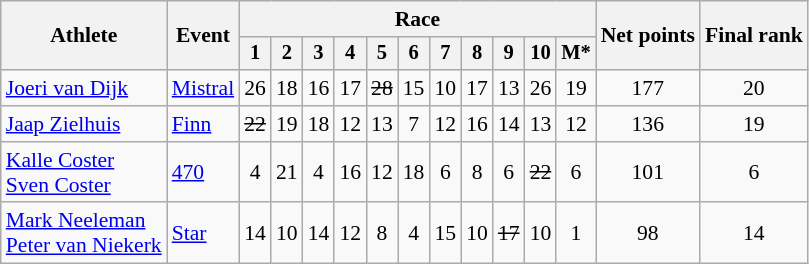<table class="wikitable" style="font-size:90%">
<tr>
<th rowspan=2>Athlete</th>
<th rowspan=2>Event</th>
<th colspan=11>Race</th>
<th rowspan=2>Net points</th>
<th rowspan=2>Final rank</th>
</tr>
<tr style="font-size:95%">
<th>1</th>
<th>2</th>
<th>3</th>
<th>4</th>
<th>5</th>
<th>6</th>
<th>7</th>
<th>8</th>
<th>9</th>
<th>10</th>
<th>M*</th>
</tr>
<tr align=center>
<td align=left><a href='#'>Joeri van Dijk</a></td>
<td align=left><a href='#'>Mistral</a></td>
<td>26</td>
<td>18</td>
<td>16</td>
<td>17</td>
<td><s>28</s></td>
<td>15</td>
<td>10</td>
<td>17</td>
<td>13</td>
<td>26</td>
<td>19</td>
<td>177</td>
<td>20</td>
</tr>
<tr align=center>
<td align=left><a href='#'>Jaap Zielhuis</a></td>
<td align=left><a href='#'>Finn</a></td>
<td><s>22</s></td>
<td>19</td>
<td>18</td>
<td>12</td>
<td>13</td>
<td>7</td>
<td>12</td>
<td>16</td>
<td>14</td>
<td>13</td>
<td>12</td>
<td>136</td>
<td>19</td>
</tr>
<tr align=center>
<td align=left><a href='#'>Kalle Coster</a><br><a href='#'>Sven Coster</a></td>
<td align=left><a href='#'>470</a></td>
<td>4</td>
<td>21</td>
<td>4</td>
<td>16</td>
<td>12</td>
<td>18</td>
<td>6</td>
<td>8</td>
<td>6</td>
<td><s>22</s></td>
<td>6</td>
<td>101</td>
<td>6</td>
</tr>
<tr align=center>
<td align=left><a href='#'>Mark Neeleman</a><br><a href='#'>Peter van Niekerk</a></td>
<td align=left><a href='#'>Star</a></td>
<td>14</td>
<td>10</td>
<td>14</td>
<td>12</td>
<td>8</td>
<td>4</td>
<td>15</td>
<td>10</td>
<td><s>17</s></td>
<td>10</td>
<td>1</td>
<td>98</td>
<td>14</td>
</tr>
</table>
